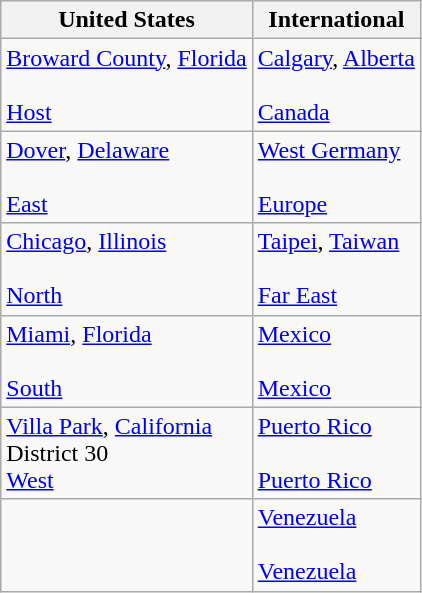<table class="wikitable">
<tr>
<th>United States</th>
<th>International</th>
</tr>
<tr>
<td> <a href='#'>Broward County</a>, <a href='#'>Florida</a><br><br><a href='#'>Host</a></td>
<td> <a href='#'>Calgary</a>, <a href='#'>Alberta</a><br><br><a href='#'>Canada</a></td>
</tr>
<tr>
<td> <a href='#'>Dover</a>, <a href='#'>Delaware</a><br><br><a href='#'>East</a></td>
<td> <a href='#'>West Germany</a><br><br><a href='#'>Europe</a></td>
</tr>
<tr>
<td> <a href='#'>Chicago</a>, <a href='#'>Illinois</a><br><br><a href='#'>North</a></td>
<td> <a href='#'>Taipei</a>, <a href='#'>Taiwan</a><br><br><a href='#'>Far East</a></td>
</tr>
<tr>
<td> <a href='#'>Miami</a>, <a href='#'>Florida</a><br><br><a href='#'>South</a></td>
<td> <a href='#'>Mexico</a><br><br><a href='#'>Mexico</a></td>
</tr>
<tr>
<td> <a href='#'>Villa Park</a>, <a href='#'>California</a><br>District 30<br><a href='#'>West</a></td>
<td> <a href='#'>Puerto Rico</a><br><br><a href='#'>Puerto Rico</a></td>
</tr>
<tr>
<td></td>
<td> <a href='#'>Venezuela</a><br><br><a href='#'>Venezuela</a></td>
</tr>
</table>
